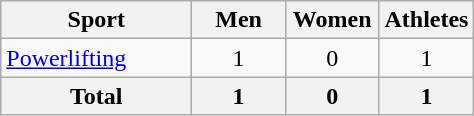<table class="wikitable sortable" style="text-align:center;">
<tr>
<th width=120>Sport</th>
<th width=55>Men</th>
<th width=55>Women</th>
<th width="55">Athletes</th>
</tr>
<tr>
<td align=left><a href='#'>Powerlifting</a></td>
<td>1</td>
<td>0</td>
<td>1</td>
</tr>
<tr>
<th>Total</th>
<th>1</th>
<th>0</th>
<th>1</th>
</tr>
</table>
